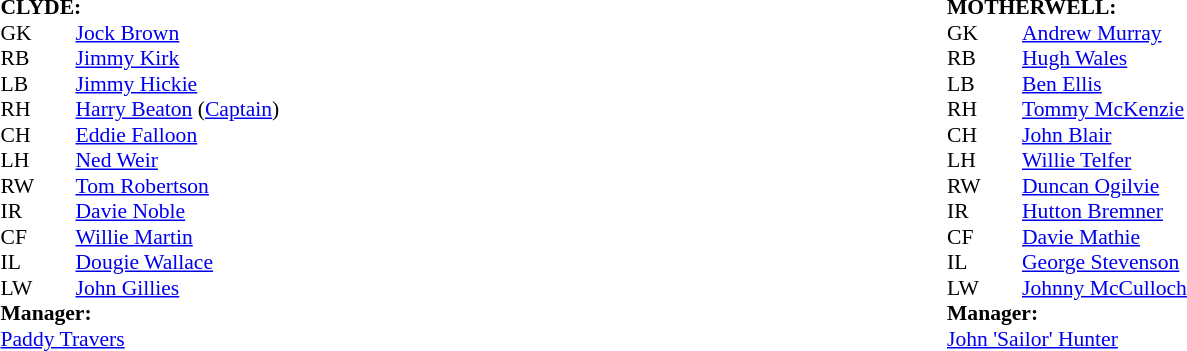<table width="100%">
<tr>
<td valign="top" width="50%"><br><table style="font-size: 90%" cellspacing="0" cellpadding="0">
<tr>
<td colspan="4"><strong>CLYDE:</strong></td>
</tr>
<tr>
<th width="25"></th>
<th width="25"></th>
</tr>
<tr>
<td>GK</td>
<td></td>
<td> <a href='#'>Jock Brown</a></td>
</tr>
<tr>
<td>RB</td>
<td></td>
<td> <a href='#'>Jimmy Kirk</a></td>
</tr>
<tr>
<td>LB</td>
<td></td>
<td> <a href='#'>Jimmy Hickie</a></td>
</tr>
<tr>
<td>RH</td>
<td></td>
<td> <a href='#'>Harry Beaton</a> (<a href='#'>Captain</a>)</td>
</tr>
<tr>
<td>CH</td>
<td></td>
<td> <a href='#'>Eddie Falloon</a></td>
</tr>
<tr>
<td>LH</td>
<td></td>
<td> <a href='#'>Ned Weir</a></td>
</tr>
<tr>
<td>RW</td>
<td></td>
<td> <a href='#'>Tom Robertson</a></td>
</tr>
<tr>
<td>IR</td>
<td></td>
<td> <a href='#'>Davie Noble</a></td>
</tr>
<tr>
<td>CF</td>
<td></td>
<td> <a href='#'>Willie Martin</a></td>
</tr>
<tr>
<td>IL</td>
<td></td>
<td> <a href='#'>Dougie Wallace</a></td>
</tr>
<tr>
<td>LW</td>
<td></td>
<td> <a href='#'>John Gillies</a></td>
</tr>
<tr>
<td colspan=4><strong>Manager:</strong></td>
</tr>
<tr>
<td colspan="4"> <a href='#'>Paddy Travers</a></td>
</tr>
</table>
</td>
<td valign="top" width="50%"><br><table style="font-size: 90%" cellspacing="0" cellpadding="0">
<tr>
<td colspan="4"><strong>MOTHERWELL:</strong></td>
</tr>
<tr>
<th width="25"></th>
<th width="25"></th>
</tr>
<tr>
<td>GK</td>
<td></td>
<td> <a href='#'>Andrew Murray</a></td>
</tr>
<tr>
<td>RB</td>
<td></td>
<td> <a href='#'>Hugh Wales</a></td>
</tr>
<tr>
<td>LB</td>
<td></td>
<td> <a href='#'>Ben Ellis</a></td>
</tr>
<tr>
<td>RH</td>
<td></td>
<td> <a href='#'>Tommy McKenzie</a></td>
</tr>
<tr>
<td>CH</td>
<td></td>
<td> <a href='#'>John Blair</a></td>
</tr>
<tr>
<td>LH</td>
<td></td>
<td> <a href='#'>Willie Telfer</a></td>
</tr>
<tr>
<td>RW</td>
<td></td>
<td> <a href='#'>Duncan Ogilvie</a></td>
</tr>
<tr>
<td>IR</td>
<td></td>
<td> <a href='#'>Hutton Bremner</a></td>
</tr>
<tr>
<td>CF</td>
<td></td>
<td> <a href='#'>Davie Mathie</a></td>
</tr>
<tr>
<td>IL</td>
<td></td>
<td> <a href='#'>George Stevenson</a></td>
</tr>
<tr>
<td>LW</td>
<td></td>
<td> <a href='#'>Johnny McCulloch</a></td>
</tr>
<tr>
<td colspan=4><strong>Manager:</strong></td>
</tr>
<tr>
<td colspan="4">  <a href='#'>John 'Sailor' Hunter</a></td>
</tr>
</table>
</td>
</tr>
</table>
